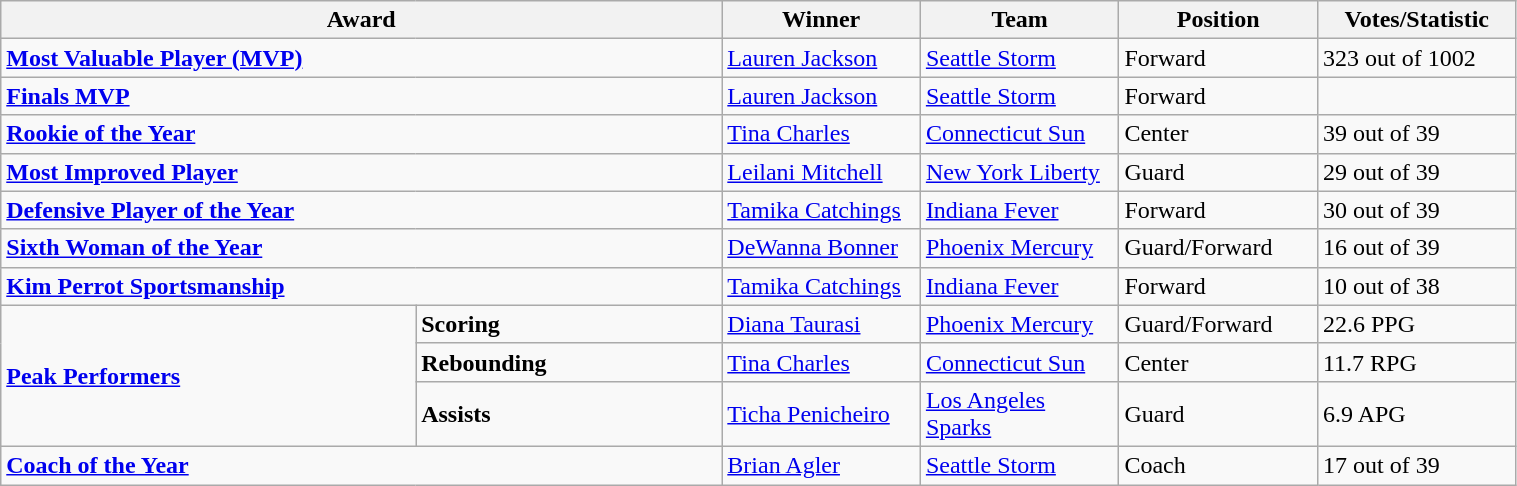<table class="wikitable" style="width: 80%">
<tr>
<th colspan=2 width=150>Award</th>
<th width=125>Winner</th>
<th width="125">Team</th>
<th width="125">Position</th>
<th width=125>Votes/Statistic</th>
</tr>
<tr>
<td colspan=2><strong><a href='#'>Most Valuable Player (MVP)</a></strong></td>
<td><a href='#'>Lauren Jackson</a></td>
<td><a href='#'>Seattle Storm</a></td>
<td>Forward</td>
<td>323 out of 1002</td>
</tr>
<tr>
<td colspan=2><strong><a href='#'>Finals MVP</a></strong></td>
<td><a href='#'>Lauren Jackson</a></td>
<td><a href='#'>Seattle Storm</a></td>
<td>Forward</td>
<td></td>
</tr>
<tr>
<td colspan=2><strong><a href='#'>Rookie of the Year</a></strong></td>
<td><a href='#'>Tina Charles</a></td>
<td><a href='#'>Connecticut Sun</a></td>
<td>Center</td>
<td>39 out of 39</td>
</tr>
<tr>
<td colspan=2><strong><a href='#'>Most Improved Player</a></strong></td>
<td><a href='#'>Leilani Mitchell</a></td>
<td><a href='#'>New York Liberty</a></td>
<td>Guard</td>
<td>29 out of 39</td>
</tr>
<tr>
<td colspan=2><strong><a href='#'>Defensive Player of the Year</a></strong></td>
<td><a href='#'>Tamika Catchings</a></td>
<td><a href='#'>Indiana Fever</a></td>
<td>Forward</td>
<td>30 out of 39</td>
</tr>
<tr>
<td colspan=2><strong><a href='#'>Sixth Woman of the Year</a></strong></td>
<td><a href='#'>DeWanna Bonner</a></td>
<td><a href='#'>Phoenix Mercury</a></td>
<td>Guard/Forward</td>
<td>16 out of 39</td>
</tr>
<tr>
<td colspan=2><strong><a href='#'>Kim Perrot Sportsmanship</a></strong></td>
<td><a href='#'>Tamika Catchings</a></td>
<td><a href='#'>Indiana Fever</a></td>
<td>Forward</td>
<td>10 out of 38</td>
</tr>
<tr>
<td rowspan="3"><strong><a href='#'>Peak Performers</a></strong></td>
<td><strong>Scoring</strong></td>
<td><a href='#'>Diana Taurasi</a></td>
<td><a href='#'>Phoenix Mercury</a></td>
<td>Guard/Forward</td>
<td>22.6 PPG</td>
</tr>
<tr>
<td><strong>Rebounding</strong></td>
<td><a href='#'>Tina Charles</a></td>
<td><a href='#'>Connecticut Sun</a></td>
<td>Center</td>
<td>11.7 RPG</td>
</tr>
<tr>
<td><strong>Assists</strong></td>
<td><a href='#'>Ticha Penicheiro</a></td>
<td><a href='#'>Los Angeles Sparks</a></td>
<td>Guard</td>
<td>6.9 APG</td>
</tr>
<tr>
<td colspan=2><strong><a href='#'>Coach of the Year</a></strong></td>
<td><a href='#'>Brian Agler</a></td>
<td><a href='#'>Seattle Storm</a></td>
<td>Coach</td>
<td>17 out of 39</td>
</tr>
</table>
